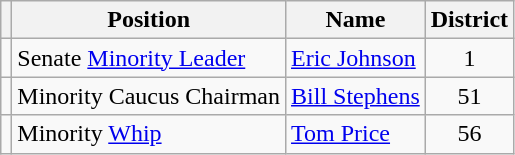<table class="wikitable">
<tr>
<th></th>
<th>Position</th>
<th>Name</th>
<th>District</th>
</tr>
<tr>
<td></td>
<td>Senate <a href='#'>Minority Leader</a></td>
<td><a href='#'>Eric Johnson</a></td>
<td align=center>1</td>
</tr>
<tr>
<td></td>
<td>Minority Caucus Chairman</td>
<td><a href='#'>Bill Stephens</a></td>
<td align=center>51</td>
</tr>
<tr>
<td></td>
<td>Minority <a href='#'>Whip</a></td>
<td><a href='#'>Tom Price</a></td>
<td align=center>56</td>
</tr>
</table>
